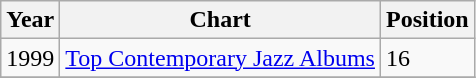<table class="wikitable" border="1">
<tr>
<th>Year</th>
<th>Chart</th>
<th>Position</th>
</tr>
<tr>
<td>1999</td>
<td><a href='#'>Top Contemporary Jazz Albums</a></td>
<td>16</td>
</tr>
<tr>
</tr>
</table>
